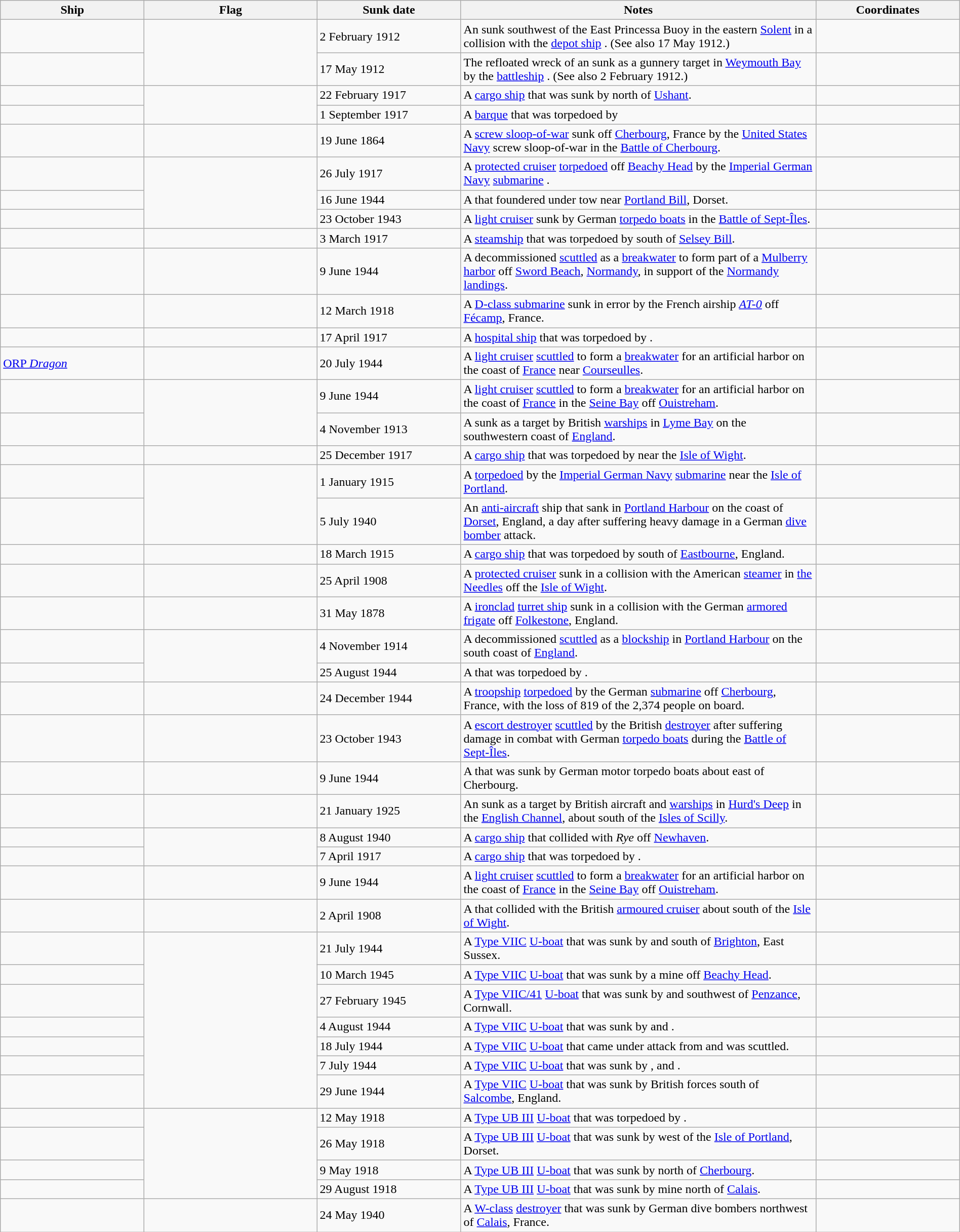<table class="wikitable sortable" style="width:100%" |>
<tr>
<th style="width:15%">Ship</th>
<th style="width:18%">Flag</th>
<th style="width:15%">Sunk date</th>
<th style="width:37%">Notes</th>
<th style="width:15%">Coordinates</th>
</tr>
<tr>
<td></td>
<td rowspan="2"></td>
<td>2 February 1912</td>
<td>An  sunk  southwest of the East Princessa Buoy in the eastern <a href='#'>Solent</a> in a collision with the <a href='#'>depot ship</a> . (See also 17 May 1912.)</td>
<td></td>
</tr>
<tr>
<td></td>
<td>17 May 1912</td>
<td>The refloated wreck of an  sunk as a gunnery target in <a href='#'>Weymouth Bay</a> by the <a href='#'>battleship</a> . (See also 2 February 1912.)</td>
<td></td>
</tr>
<tr>
<td></td>
<td rowspan="2"></td>
<td>22 February 1917</td>
<td>A <a href='#'>cargo ship</a> that was sunk by   north of <a href='#'>Ushant</a>.</td>
<td></td>
</tr>
<tr>
<td></td>
<td>1 September 1917</td>
<td>A <a href='#'>barque</a> that was torpedoed by </td>
<td></td>
</tr>
<tr>
<td></td>
<td></td>
<td>19 June 1864</td>
<td>A <a href='#'>screw sloop-of-war</a> sunk off <a href='#'>Cherbourg</a>, France by the <a href='#'>United States Navy</a> screw sloop-of-war  in the <a href='#'>Battle of Cherbourg</a>.</td>
<td></td>
</tr>
<tr>
<td></td>
<td rowspan="3"></td>
<td>26 July 1917</td>
<td>A  <a href='#'>protected cruiser</a> <a href='#'>torpedoed</a> off <a href='#'>Beachy Head</a> by the <a href='#'>Imperial German Navy</a> <a href='#'>submarine</a> .</td>
<td></td>
</tr>
<tr>
<td></td>
<td>16 June 1944</td>
<td>A  that foundered under tow near <a href='#'>Portland Bill</a>, Dorset.</td>
<td></td>
</tr>
<tr>
<td></td>
<td>23 October 1943</td>
<td>A  <a href='#'>light cruiser</a> sunk by German <a href='#'>torpedo boats</a> in the <a href='#'>Battle of Sept-Îles</a>.</td>
<td></td>
</tr>
<tr>
<td></td>
<td></td>
<td>3 March 1917</td>
<td>A <a href='#'>steamship</a> that was torpedoed by  south of <a href='#'>Selsey Bill</a>.</td>
<td></td>
</tr>
<tr>
<td></td>
<td></td>
<td>9 June 1944</td>
<td>A decommissioned  <a href='#'>scuttled</a> as a <a href='#'>breakwater</a> to form part of a <a href='#'>Mulberry harbor</a> off <a href='#'>Sword Beach</a>, <a href='#'>Normandy</a>, in support of the <a href='#'>Normandy landings</a>.</td>
<td></td>
</tr>
<tr>
<td></td>
<td></td>
<td>12 March 1918</td>
<td>A <a href='#'>D-class submarine</a> sunk in error by the French airship <em><a href='#'>AT-0</a></em> off <a href='#'>Fécamp</a>, France.</td>
<td></td>
</tr>
<tr>
<td></td>
<td></td>
<td>17 April 1917</td>
<td>A <a href='#'>hospital ship</a> that was torpedoed by .</td>
<td></td>
</tr>
<tr>
<td><a href='#'>ORP <em>Dragon</em></a></td>
<td></td>
<td>20 July 1944</td>
<td>A  <a href='#'>light cruiser</a> <a href='#'>scuttled</a> to form a <a href='#'>breakwater</a> for an artificial harbor on the coast of <a href='#'>France</a> near <a href='#'>Courseulles</a>.</td>
<td></td>
</tr>
<tr>
<td></td>
<td rowspan="2"></td>
<td>9 June 1944</td>
<td>A  <a href='#'>light cruiser</a> <a href='#'>scuttled</a> to form a <a href='#'>breakwater</a> for an artificial harbor on the coast of <a href='#'>France</a> in the <a href='#'>Seine Bay</a> off <a href='#'>Ouistreham</a>.</td>
<td></td>
</tr>
<tr>
<td></td>
<td>4 November 1913</td>
<td>A  sunk as a target by British <a href='#'>warships</a> in <a href='#'>Lyme Bay</a> on the southwestern coast of <a href='#'>England</a>.</td>
<td></td>
</tr>
<tr>
<td></td>
<td></td>
<td>25 December 1917</td>
<td>A <a href='#'>cargo ship</a> that was torpedoed by  near the <a href='#'>Isle of Wight</a>.</td>
<td></td>
</tr>
<tr>
<td></td>
<td rowspan="2"></td>
<td>1 January 1915</td>
<td>A  <a href='#'>torpedoed</a> by the <a href='#'>Imperial German Navy</a> <a href='#'>submarine</a>  near the <a href='#'>Isle of Portland</a>.</td>
<td></td>
</tr>
<tr>
<td></td>
<td>5 July 1940</td>
<td>An <a href='#'>anti-aircraft</a> ship that sank in <a href='#'>Portland Harbour</a> on the coast of <a href='#'>Dorset</a>, England, a day after suffering heavy damage in a German <a href='#'>dive bomber</a> attack.</td>
<td></td>
</tr>
<tr>
<td></td>
<td></td>
<td>18 March 1915</td>
<td>A <a href='#'>cargo ship</a> that was torpedoed by  south of <a href='#'>Eastbourne</a>, England.</td>
<td></td>
</tr>
<tr>
<td></td>
<td></td>
<td>25 April 1908</td>
<td>A  <a href='#'>protected cruiser</a> sunk in a collision with the American <a href='#'>steamer</a>  in <a href='#'>the Needles</a> off the <a href='#'>Isle of Wight</a>.</td>
<td></td>
</tr>
<tr>
<td></td>
<td></td>
<td>31 May 1878</td>
<td>A   <a href='#'>ironclad</a> <a href='#'>turret ship</a> sunk in a collision with the German <a href='#'>armored frigate</a>  off <a href='#'>Folkestone</a>, England.</td>
<td></td>
</tr>
<tr>
<td></td>
<td rowspan="2"></td>
<td>4 November 1914</td>
<td>A decommissioned  <a href='#'>scuttled</a> as a <a href='#'>blockship</a> in <a href='#'>Portland Harbour</a> on the south coast of <a href='#'>England</a>.</td>
<td></td>
</tr>
<tr>
<td></td>
<td>25 August 1944</td>
<td>A  that was torpedoed by .</td>
<td></td>
</tr>
<tr>
<td></td>
<td></td>
<td>24 December 1944</td>
<td>A <a href='#'>troopship</a> <a href='#'>torpedoed</a> by the German <a href='#'>submarine</a>   off <a href='#'>Cherbourg</a>, France, with the loss of 819 of the 2,374 people on board.</td>
<td></td>
</tr>
<tr>
<td></td>
<td></td>
<td>23 October 1943</td>
<td>A  <a href='#'>escort destroyer</a> <a href='#'>scuttled</a> by the British <a href='#'>destroyer</a>  after suffering damage in combat with German <a href='#'>torpedo boats</a> during the <a href='#'>Battle of Sept-Îles</a>.</td>
<td></td>
</tr>
<tr>
<td></td>
<td></td>
<td>9 June 1944</td>
<td>A  that was sunk by German motor torpedo boats about  east of Cherbourg.</td>
<td></td>
</tr>
<tr>
<td></td>
<td></td>
<td>21 January 1925</td>
<td>An  sunk as a target by British aircraft and <a href='#'>warships</a> in <a href='#'>Hurd's Deep</a> in the <a href='#'>English Channel</a>, about  south of the <a href='#'>Isles of Scilly</a>.</td>
<td></td>
</tr>
<tr>
<td></td>
<td rowspan="2"></td>
<td>8 August 1940</td>
<td>A <a href='#'>cargo ship</a> that collided with <em>Rye</em> off <a href='#'>Newhaven</a>.</td>
<td></td>
</tr>
<tr>
<td></td>
<td>7 April 1917</td>
<td>A <a href='#'>cargo ship</a> that was torpedoed by .</td>
<td></td>
</tr>
<tr>
<td></td>
<td></td>
<td>9 June 1944</td>
<td>A  <a href='#'>light cruiser</a> <a href='#'>scuttled</a> to form a <a href='#'>breakwater</a> for an artificial harbor on the coast of <a href='#'>France</a> in the <a href='#'>Seine Bay</a> off <a href='#'>Ouistreham</a>.</td>
<td></td>
</tr>
<tr>
<td></td>
<td></td>
<td>2 April 1908</td>
<td>A  that collided with the British <a href='#'>armoured cruiser</a>  about  south of the <a href='#'>Isle of Wight</a>.</td>
<td></td>
</tr>
<tr>
<td></td>
<td rowspan="7"></td>
<td>21 July 1944</td>
<td>A <a href='#'>Type VIIC</a> <a href='#'>U-boat</a> that was sunk by  and  south of <a href='#'>Brighton</a>, East Sussex.</td>
<td></td>
</tr>
<tr>
<td></td>
<td>10 March 1945</td>
<td>A <a href='#'>Type VIIC</a> <a href='#'>U-boat</a> that was sunk by a mine off <a href='#'>Beachy Head</a>.</td>
<td></td>
</tr>
<tr>
<td></td>
<td>27 February 1945</td>
<td>A <a href='#'>Type VIIC/41</a> <a href='#'>U-boat</a> that was sunk by  and  southwest of <a href='#'>Penzance</a>, Cornwall.</td>
<td></td>
</tr>
<tr>
<td></td>
<td>4 August 1944</td>
<td>A <a href='#'>Type VIIC</a> <a href='#'>U-boat</a> that was sunk by  and .</td>
<td></td>
</tr>
<tr>
<td></td>
<td>18 July 1944</td>
<td>A <a href='#'>Type VIIC</a> <a href='#'>U-boat</a> that came under attack from  and was scuttled.</td>
<td></td>
</tr>
<tr>
<td></td>
<td>7 July 1944</td>
<td>A <a href='#'>Type VIIC</a> <a href='#'>U-boat</a> that was sunk by ,  and .</td>
<td></td>
</tr>
<tr>
<td></td>
<td>29 June 1944</td>
<td>A <a href='#'>Type VIIC</a> <a href='#'>U-boat</a> that was sunk by British forces south of <a href='#'>Salcombe</a>, England.</td>
<td></td>
</tr>
<tr>
<td></td>
<td rowspan="4"></td>
<td>12 May 1918</td>
<td>A <a href='#'>Type UB III</a> <a href='#'>U-boat</a> that was torpedoed by .</td>
<td></td>
</tr>
<tr>
<td></td>
<td>26 May 1918</td>
<td>A <a href='#'>Type UB III</a> <a href='#'>U-boat</a> that was sunk by  west of the <a href='#'>Isle of Portland</a>, Dorset.</td>
<td></td>
</tr>
<tr>
<td></td>
<td>9 May 1918</td>
<td>A <a href='#'>Type UB III</a> <a href='#'>U-boat</a> that was sunk by  north of <a href='#'>Cherbourg</a>.</td>
<td></td>
</tr>
<tr>
<td></td>
<td>29 August 1918</td>
<td>A <a href='#'>Type UB III</a> <a href='#'>U-boat</a> that was sunk by mine north of <a href='#'>Calais</a>.</td>
<td></td>
</tr>
<tr>
<td></td>
<td></td>
<td>24 May 1940</td>
<td>A <a href='#'>W-class</a> <a href='#'>destroyer</a> that was sunk by German dive bombers northwest of <a href='#'>Calais</a>, France.</td>
<td></td>
</tr>
</table>
